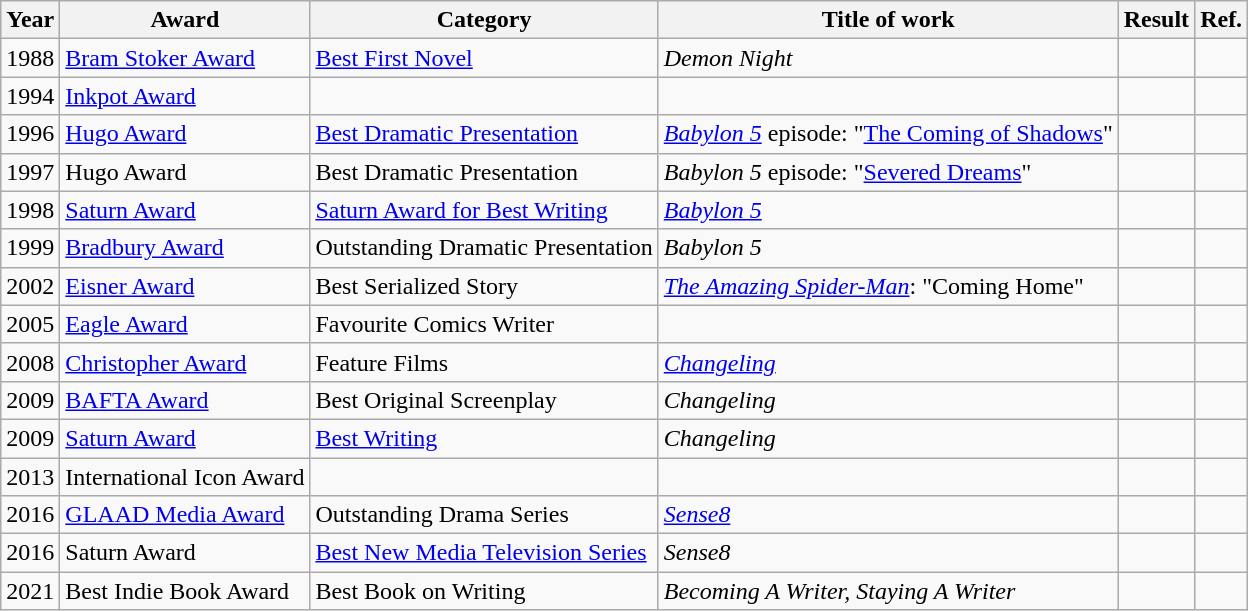<table class="wikitable sortable">
<tr>
<th>Year</th>
<th>Award</th>
<th>Category</th>
<th>Title of work</th>
<th>Result</th>
<th>Ref.</th>
</tr>
<tr>
<td>1988</td>
<td><a href='#'>Bram Stoker Award</a></td>
<td><a href='#'>Best First Novel</a></td>
<td><em>Demon Night</em></td>
<td></td>
<td></td>
</tr>
<tr>
<td>1994</td>
<td><a href='#'>Inkpot Award</a></td>
<td></td>
<td></td>
<td></td>
<td></td>
</tr>
<tr>
<td>1996</td>
<td><a href='#'>Hugo Award</a></td>
<td><a href='#'>Best Dramatic Presentation</a></td>
<td><em><a href='#'>Babylon 5</a></em> episode: "<a href='#'>The Coming of Shadows</a>"</td>
<td></td>
<td></td>
</tr>
<tr>
<td>1997</td>
<td>Hugo Award</td>
<td>Best Dramatic Presentation</td>
<td><em>Babylon 5</em> episode: "<a href='#'>Severed Dreams</a>"</td>
<td></td>
<td></td>
</tr>
<tr>
<td>1998</td>
<td><a href='#'>Saturn Award</a></td>
<td><a href='#'>Saturn Award for Best Writing</a></td>
<td><em><a href='#'>Babylon 5</a></em></td>
<td></td>
</tr>
<tr>
<td>1999</td>
<td><a href='#'>Bradbury Award</a></td>
<td>Outstanding Dramatic Presentation</td>
<td><em>Babylon 5</em></td>
<td></td>
<td></td>
</tr>
<tr>
<td>2002</td>
<td><a href='#'>Eisner Award</a></td>
<td>Best Serialized Story</td>
<td><em><a href='#'>The Amazing Spider-Man</a></em>: "Coming Home"</td>
<td></td>
<td></td>
</tr>
<tr>
<td>2005</td>
<td><a href='#'>Eagle Award</a></td>
<td>Favourite Comics Writer</td>
<td></td>
<td></td>
<td></td>
</tr>
<tr>
<td>2008</td>
<td><a href='#'>Christopher Award</a></td>
<td>Feature Films</td>
<td><em><a href='#'>Changeling</a></em></td>
<td></td>
<td></td>
</tr>
<tr>
<td>2009</td>
<td><a href='#'>BAFTA Award</a></td>
<td>Best Original Screenplay</td>
<td><em>Changeling</em></td>
<td></td>
<td></td>
</tr>
<tr>
<td>2009</td>
<td><a href='#'>Saturn Award</a></td>
<td><a href='#'>Best Writing</a></td>
<td><em>Changeling</em></td>
<td></td>
<td></td>
</tr>
<tr>
<td>2013</td>
<td>International Icon Award</td>
<td></td>
<td></td>
<td></td>
<td></td>
</tr>
<tr>
<td>2016</td>
<td><a href='#'>GLAAD Media Award</a></td>
<td>Outstanding Drama Series</td>
<td><em><a href='#'>Sense8</a></em></td>
<td></td>
<td></td>
</tr>
<tr>
<td>2016</td>
<td>Saturn Award</td>
<td><a href='#'>Best New Media Television Series</a></td>
<td><em>Sense8</em></td>
<td></td>
<td></td>
</tr>
<tr>
<td>2021</td>
<td>Best Indie Book Award</td>
<td>Best Book on Writing</td>
<td><em>Becoming A Writer, Staying A Writer</em></td>
<td></td>
<td></td>
</tr>
</table>
